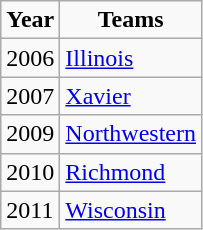<table class="wikitable">
<tr align="center">
<td align="center"><strong>Year</strong></td>
<td align="center"><strong>Teams</strong></td>
</tr>
<tr>
<td>2006</td>
<td><a href='#'>Illinois</a></td>
</tr>
<tr>
<td>2007</td>
<td><a href='#'>Xavier</a></td>
</tr>
<tr>
<td>2009</td>
<td><a href='#'>Northwestern</a></td>
</tr>
<tr>
<td>2010</td>
<td><a href='#'>Richmond</a></td>
</tr>
<tr>
<td>2011</td>
<td><a href='#'>Wisconsin</a></td>
</tr>
</table>
